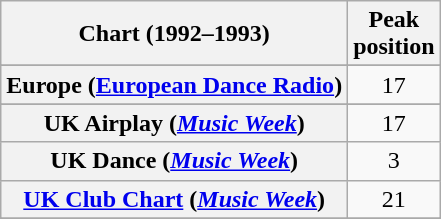<table class="wikitable sortable plainrowheaders" style="text-align:center">
<tr>
<th>Chart (1992–1993)</th>
<th>Peak<br>position</th>
</tr>
<tr>
</tr>
<tr>
</tr>
<tr>
<th scope="row">Europe (<a href='#'>European Dance Radio</a>)</th>
<td>17</td>
</tr>
<tr>
</tr>
<tr>
<th scope="row">UK Airplay (<em><a href='#'>Music Week</a></em>)</th>
<td>17</td>
</tr>
<tr>
<th scope="row">UK Dance (<em><a href='#'>Music Week</a></em>)</th>
<td>3</td>
</tr>
<tr>
<th scope="row"><a href='#'>UK Club Chart</a> (<em><a href='#'>Music Week</a></em>)</th>
<td>21</td>
</tr>
<tr>
</tr>
<tr>
</tr>
<tr>
</tr>
<tr>
</tr>
<tr>
</tr>
<tr>
</tr>
</table>
